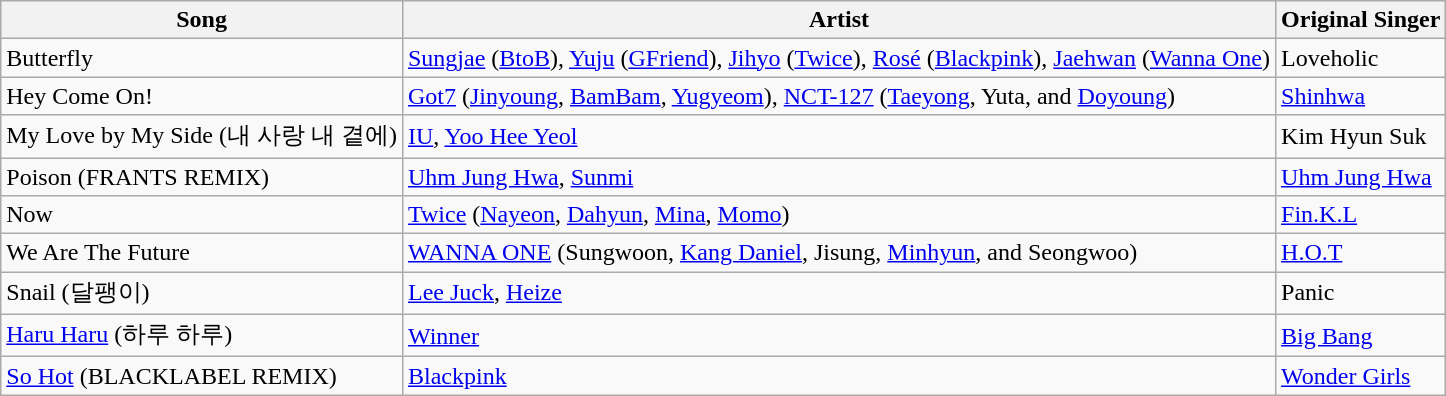<table class="wikitable">
<tr>
<th>Song</th>
<th>Artist</th>
<th>Original Singer</th>
</tr>
<tr>
<td>Butterfly</td>
<td><a href='#'>Sungjae</a> (<a href='#'>BtoB</a>), <a href='#'>Yuju</a> (<a href='#'>GFriend</a>), <a href='#'>Jihyo</a> (<a href='#'>Twice</a>), <a href='#'>Rosé</a> (<a href='#'>Blackpink</a>), <a href='#'>Jaehwan</a> (<a href='#'>Wanna One</a>)</td>
<td>Loveholic</td>
</tr>
<tr>
<td>Hey Come On!</td>
<td><a href='#'>Got7</a> (<a href='#'>Jinyoung</a>, <a href='#'>BamBam</a>, <a href='#'>Yugyeom</a>), <a href='#'>NCT-127</a> (<a href='#'>Taeyong</a>, Yuta, and <a href='#'>Doyoung</a>)</td>
<td><a href='#'>Shinhwa</a></td>
</tr>
<tr>
<td>My Love by My Side (내 사랑 내 곁에)</td>
<td><a href='#'>IU</a>, <a href='#'>Yoo Hee Yeol</a></td>
<td>Kim Hyun Suk</td>
</tr>
<tr>
<td>Poison (FRANTS REMIX)</td>
<td><a href='#'>Uhm Jung Hwa</a>, <a href='#'>Sunmi</a></td>
<td><a href='#'>Uhm Jung Hwa</a></td>
</tr>
<tr>
<td>Now</td>
<td><a href='#'>Twice</a> (<a href='#'>Nayeon</a>, <a href='#'>Dahyun</a>, <a href='#'>Mina</a>, <a href='#'>Momo</a>)</td>
<td><a href='#'>Fin.K.L</a></td>
</tr>
<tr>
<td>We Are The Future</td>
<td><a href='#'>WANNA ONE</a> (Sungwoon, <a href='#'>Kang Daniel</a>, Jisung, <a href='#'>Minhyun</a>, and Seongwoo)</td>
<td><a href='#'>H.O.T</a></td>
</tr>
<tr>
<td>Snail (달팽이)</td>
<td><a href='#'>Lee Juck</a>, <a href='#'>Heize</a></td>
<td>Panic</td>
</tr>
<tr>
<td><a href='#'>Haru Haru</a> (하루 하루)</td>
<td><a href='#'>Winner</a></td>
<td><a href='#'>Big Bang</a></td>
</tr>
<tr>
<td><a href='#'>So Hot</a> (BLACKLABEL REMIX)</td>
<td><a href='#'>Blackpink</a></td>
<td><a href='#'>Wonder Girls</a></td>
</tr>
</table>
